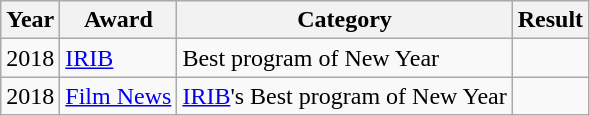<table class="wikitable">
<tr>
<th>Year</th>
<th>Award</th>
<th>Category</th>
<th>Result</th>
</tr>
<tr>
<td>2018</td>
<td><a href='#'>IRIB</a></td>
<td>Best program of New Year</td>
<td></td>
</tr>
<tr>
<td>2018</td>
<td><a href='#'>Film News</a></td>
<td><a href='#'>IRIB</a>'s Best program of New Year</td>
<td></td>
</tr>
</table>
